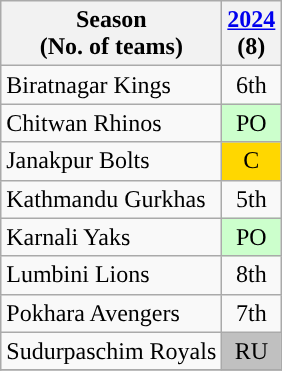<table class="wikitable" style="text-align: center">
<tr>
<th>Season <br> (No. of teams)</th>
<th><a href='#'>2024</a><br>(8)</th>
</tr>
<tr>
<td align=left>Biratnagar Kings</td>
<td>6th</td>
</tr>
<tr>
<td align="left">Chitwan Rhinos</td>
<td style="background: #cfc">PO</td>
</tr>
<tr>
<td align="left">Janakpur Bolts</td>
<td style="background: gold">C</td>
</tr>
<tr>
<td align="left">Kathmandu Gurkhas</td>
<td>5th</td>
</tr>
<tr>
<td align="left">Karnali Yaks</td>
<td style="background: #cfc">PO</td>
</tr>
<tr>
<td align="left">Lumbini Lions</td>
<td>8th</td>
</tr>
<tr>
<td align="left">Pokhara Avengers</td>
<td>7th</td>
</tr>
<tr>
<td align="left">Sudurpaschim Royals</td>
<td style="background: silver">RU</td>
</tr>
<tr>
</tr>
</table>
